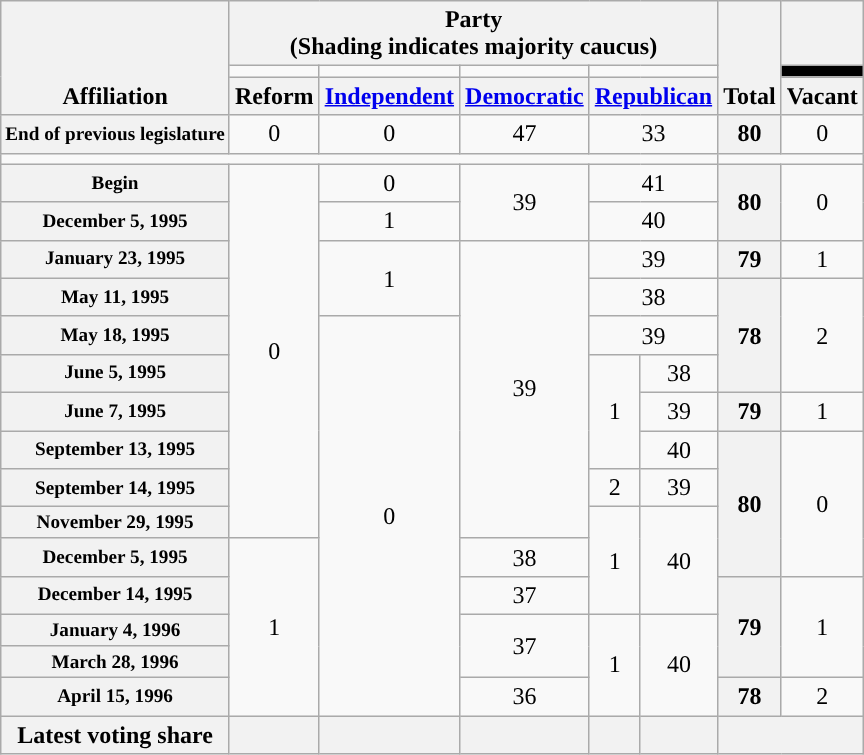<table class="wikitable" style="text-align:center">
<tr style="vertical-align:bottom;">
<th scope="col" rowspan="3">Affiliation</th>
<th scope="col" colspan="5">Party <div>(Shading indicates majority caucus)</div></th>
<th scope="col" rowspan="3">Total</th>
<th scope="col"></th>
</tr>
<tr style="height:5px">
<td style="background-color:"></td>
<td style="background-color:"></td>
<td style="background-color:"></td>
<td colspan="2" style="background-color:"></td>
<td style="background:black"></td>
</tr>
<tr>
<th>Reform</th>
<th><a href='#'>Independent</a></th>
<th><a href='#'>Democratic</a></th>
<th colspan="2"><a href='#'>Republican</a></th>
<th>Vacant</th>
</tr>
<tr>
<th scope="row" style="white-space:nowrap; font-size:80%">End of previous legislature</th>
<td>0</td>
<td>0</td>
<td>47</td>
<td colspan="2">33</td>
<th>80</th>
<td>0</td>
</tr>
<tr>
<td scope="row" colspan="6"></td>
</tr>
<tr>
<th scope="row" style="white-space:nowrap; font-size:80%">Begin</th>
<td rowspan="10">0</td>
<td>0</td>
<td rowspan="2">39</td>
<td colspan="2">41</td>
<th rowspan="2">80</th>
<td rowspan="2">0</td>
</tr>
<tr>
<th scope="row" style="white-space:nowrap; font-size:80%">December 5, 1995</th>
<td>1</td>
<td colspan="2">40</td>
</tr>
<tr>
<th scope="row" style="white-space:nowrap; font-size:80%">January 23, 1995</th>
<td rowspan="2" >1</td>
<td rowspan="8" >39</td>
<td colspan="2">39</td>
<th>79</th>
<td>1</td>
</tr>
<tr>
<th scope="row" style="white-space:nowrap; font-size:80%">May 11, 1995</th>
<td colspan="2">38</td>
<th rowspan="3">78</th>
<td rowspan="3">2</td>
</tr>
<tr>
<th scope="row" style="white-space:nowrap; font-size:80%">May 18, 1995</th>
<td rowspan="11">0</td>
<td colspan="2">39</td>
</tr>
<tr>
<th scope="row" style="white-space:nowrap; font-size:80%">June 5, 1995</th>
<td rowspan="3" >1</td>
<td>38</td>
</tr>
<tr>
<th scope="row" style="white-space:nowrap; font-size:80%">June 7, 1995</th>
<td>39</td>
<th>79</th>
<td>1</td>
</tr>
<tr>
<th scope="row" style="white-space:nowrap; font-size:80%">September 13, 1995</th>
<td>40</td>
<th rowspan="4">80</th>
<td rowspan="4">0</td>
</tr>
<tr>
<th scope="row" style="white-space:nowrap; font-size:80%">September 14, 1995</th>
<td>2</td>
<td>39</td>
</tr>
<tr>
<th scope="row" style="white-space:nowrap; font-size:80%">November 29, 1995</th>
<td rowspan="3" >1</td>
<td rowspan="3">40</td>
</tr>
<tr>
<th scope="row" style="white-space:nowrap; font-size:80%">December 5, 1995</th>
<td rowspan="5">1</td>
<td>38</td>
</tr>
<tr>
<th scope="row" style="white-space:nowrap; font-size:80%">December 14, 1995</th>
<td>37</td>
<th rowspan="3">79</th>
<td rowspan="3">1</td>
</tr>
<tr>
<th scope="row" style="white-space:nowrap; font-size:80%">January 4, 1996</th>
<td rowspan="2">37</td>
<td rowspan="3">1</td>
<td rowspan="3" >40</td>
</tr>
<tr>
<th scope="row" style="white-space:nowrap; font-size:80%">March 28, 1996</th>
</tr>
<tr>
<th scope="row" style="white-space:nowrap; font-size:80%">April 15, 1996</th>
<td>36</td>
<th>78</th>
<td>2</td>
</tr>
<tr>
<th scope="row">Latest voting share</th>
<th></th>
<th></th>
<th></th>
<th></th>
<th></th>
<th colspan=2></th>
</tr>
</table>
